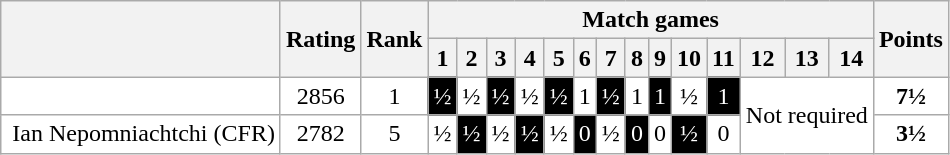<table class="wikitable" style="text-align:center; background:white; color:black">
<tr>
<th rowspan="2"></th>
<th rowspan="2">Rating</th>
<th rowspan="2">Rank</th>
<th colspan="14">Match games</th>
<th rowspan="2">Points</th>
</tr>
<tr>
<th>1</th>
<th>2</th>
<th>3</th>
<th>4</th>
<th>5</th>
<th>6</th>
<th>7</th>
<th>8</th>
<th>9</th>
<th>10</th>
<th>11</th>
<th>12</th>
<th>13</th>
<th>14</th>
</tr>
<tr>
<td align="left"></td>
<td>2856</td>
<td>1</td>
<td style="background:black; color:white">½</td>
<td>½</td>
<td style="background:black; color:white">½</td>
<td>½</td>
<td style="background:black; color:white">½</td>
<td>1</td>
<td style="background:black; color:white">½</td>
<td>1</td>
<td style="background:black; color:white">1</td>
<td>½</td>
<td style="background:black; color:white">1</td>
<td colspan="3" rowspan="2" align="center">Not required</td>
<td><strong>7½</strong></td>
</tr>
<tr>
<td align="left"><span> </span>Ian Nepomniachtchi <span>(<abbr>CFR</abbr>)</span></td>
<td>2782</td>
<td>5</td>
<td>½</td>
<td style="background:black; color:white">½</td>
<td>½</td>
<td style="background:black; color:white">½</td>
<td>½</td>
<td style="background:black; color:white">0</td>
<td>½</td>
<td style="background:black; color:white">0</td>
<td>0</td>
<td style="background:black; color:white">½</td>
<td>0</td>
<td><strong>3½</strong></td>
</tr>
</table>
